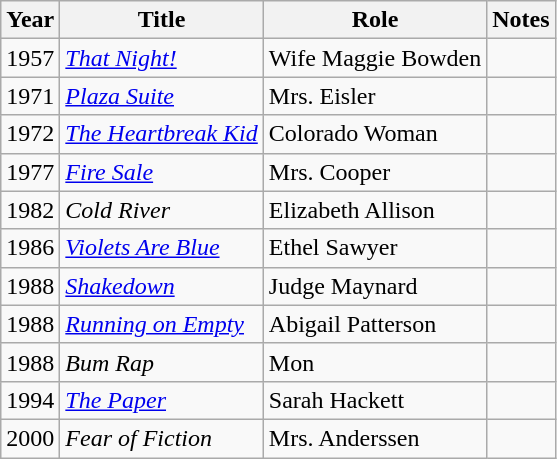<table class="wikitable">
<tr>
<th>Year</th>
<th>Title</th>
<th>Role</th>
<th>Notes</th>
</tr>
<tr>
<td>1957</td>
<td><em><a href='#'>That Night!</a></em></td>
<td>Wife Maggie Bowden</td>
<td></td>
</tr>
<tr>
<td>1971</td>
<td><em><a href='#'>Plaza Suite</a></em></td>
<td>Mrs. Eisler</td>
<td></td>
</tr>
<tr>
<td>1972</td>
<td><em><a href='#'>The Heartbreak Kid</a></em></td>
<td>Colorado Woman</td>
<td></td>
</tr>
<tr>
<td>1977</td>
<td><em><a href='#'>Fire Sale</a></em></td>
<td>Mrs. Cooper</td>
<td></td>
</tr>
<tr>
<td>1982</td>
<td><em>Cold River</em></td>
<td>Elizabeth Allison</td>
<td></td>
</tr>
<tr>
<td>1986</td>
<td><em><a href='#'>Violets Are Blue</a></em></td>
<td>Ethel Sawyer</td>
<td></td>
</tr>
<tr>
<td>1988</td>
<td><em><a href='#'>Shakedown</a></em></td>
<td>Judge Maynard</td>
<td></td>
</tr>
<tr>
<td>1988</td>
<td><em><a href='#'>Running on Empty</a></em></td>
<td>Abigail Patterson</td>
<td></td>
</tr>
<tr>
<td>1988</td>
<td><em>Bum Rap</em></td>
<td>Mon</td>
<td></td>
</tr>
<tr>
<td>1994</td>
<td><em><a href='#'>The Paper</a></em></td>
<td>Sarah Hackett</td>
<td></td>
</tr>
<tr>
<td>2000</td>
<td><em>Fear of Fiction</em></td>
<td>Mrs. Anderssen</td>
<td></td>
</tr>
</table>
